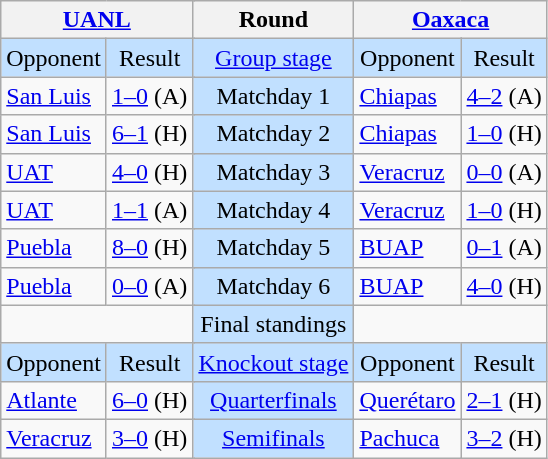<table class="wikitable" style="text-align:center">
<tr>
<th colspan=4><a href='#'>UANL</a></th>
<th>Round</th>
<th colspan=4><a href='#'>Oaxaca</a></th>
</tr>
<tr bgcolor=#c1e0ff>
<td>Opponent</td>
<td colspan=3>Result</td>
<td><a href='#'>Group stage</a></td>
<td>Opponent</td>
<td colspan=3>Result</td>
</tr>
<tr>
<td align=left><a href='#'>San Luis</a></td>
<td colspan=3><a href='#'>1–0</a> (A)</td>
<td bgcolor=#c1e0ff>Matchday 1</td>
<td align=left><a href='#'>Chiapas</a></td>
<td colspan=3><a href='#'>4–2</a> (A)</td>
</tr>
<tr>
<td align=left><a href='#'>San Luis</a></td>
<td colspan=3><a href='#'>6–1</a> (H)</td>
<td bgcolor=#c1e0ff>Matchday 2</td>
<td align=left><a href='#'>Chiapas</a></td>
<td colspan=3><a href='#'>1–0</a> (H)</td>
</tr>
<tr>
<td align=left><a href='#'>UAT</a></td>
<td colspan=3><a href='#'>4–0</a> (H)</td>
<td bgcolor=#c1e0ff>Matchday 3</td>
<td align=left><a href='#'>Veracruz</a></td>
<td colspan=3><a href='#'>0–0</a> (A)</td>
</tr>
<tr>
<td align=left><a href='#'>UAT</a></td>
<td colspan=3><a href='#'>1–1</a> (A)</td>
<td bgcolor=#c1e0ff>Matchday 4</td>
<td align=left><a href='#'>Veracruz</a></td>
<td colspan=3><a href='#'>1–0</a> (H)</td>
</tr>
<tr>
<td align=left><a href='#'>Puebla</a></td>
<td colspan=3><a href='#'>8–0</a> (H)</td>
<td bgcolor=#c1e0ff>Matchday 5</td>
<td align=left><a href='#'>BUAP</a></td>
<td colspan=3><a href='#'>0–1</a> (A)</td>
</tr>
<tr>
<td align=left><a href='#'>Puebla</a></td>
<td colspan=3><a href='#'>0–0</a> (A)</td>
<td bgcolor=#c1e0ff>Matchday 6</td>
<td align=left><a href='#'>BUAP</a></td>
<td colspan=3><a href='#'>4–0</a> (H)</td>
</tr>
<tr>
<td colspan=4 valign=top><br></td>
<td bgcolor=#c1e0ff>Final standings</td>
<td colspan=4 valign=top><br></td>
</tr>
<tr bgcolor="#c1e0ff">
<td>Opponent</td>
<td colspan=3>Result</td>
<td><a href='#'>Knockout stage</a></td>
<td colspan=3>Opponent</td>
<td>Result</td>
</tr>
<tr>
<td align=left><a href='#'>Atlante</a></td>
<td colspan=3><a href='#'>6–0</a> (H)</td>
<td bgcolor=#c1e0ff><a href='#'>Quarterfinals</a></td>
<td align=left><a href='#'>Querétaro</a></td>
<td colspan=3><a href='#'>2–1</a> (H)</td>
</tr>
<tr>
<td align=left><a href='#'>Veracruz</a></td>
<td colspan=3><a href='#'>3–0</a> (H)</td>
<td bgcolor=#c1e0ff><a href='#'>Semifinals</a></td>
<td align=left><a href='#'>Pachuca</a></td>
<td colspan=3><a href='#'>3–2</a> (H)</td>
</tr>
</table>
